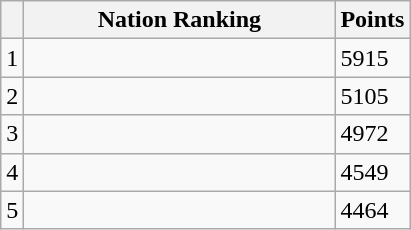<table class="wikitable col3right">
<tr>
<th></th>
<th style="width:200px; white-space:nowrap;">Nation Ranking</th>
<th style="width:20px;">Points</th>
</tr>
<tr>
<td>1</td>
<td></td>
<td>5915</td>
</tr>
<tr>
<td>2</td>
<td></td>
<td>5105</td>
</tr>
<tr>
<td>3</td>
<td></td>
<td>4972</td>
</tr>
<tr>
<td>4</td>
<td></td>
<td>4549</td>
</tr>
<tr>
<td>5</td>
<td></td>
<td>4464</td>
</tr>
</table>
